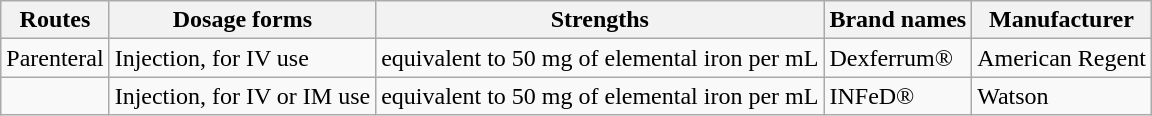<table class="wikitable">
<tr>
<th>Routes</th>
<th>Dosage forms</th>
<th>Strengths</th>
<th>Brand names</th>
<th>Manufacturer</th>
</tr>
<tr>
<td>Parenteral</td>
<td>Injection, for IV use</td>
<td>equivalent to 50 mg of elemental iron per mL</td>
<td>Dexferrum®</td>
<td>American Regent</td>
</tr>
<tr>
<td></td>
<td>Injection, for IV or IM use</td>
<td>equivalent to 50 mg of elemental iron per mL</td>
<td>INFeD®</td>
<td>Watson</td>
</tr>
</table>
